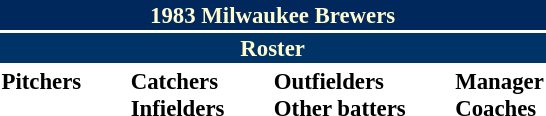<table class="toccolours" style="font-size: 95%;">
<tr>
<th colspan="10" style="background-color: #00285D; color: #FFFDD0; text-align: center;">1983 Milwaukee Brewers</th>
</tr>
<tr>
<td colspan="10" style="background-color: #003366; color: #FFFDD0; text-align: center;"><strong>Roster</strong></td>
</tr>
<tr>
<td valign="top"><strong>Pitchers</strong><br>













</td>
<td width="25px"></td>
<td valign="top"><strong>Catchers</strong><br>


<strong>Infielders</strong>






</td>
<td width="25px"></td>
<td valign="top"><strong>Outfielders</strong><br>







<strong>Other batters</strong>

</td>
<td width="25px"></td>
<td valign="top"><strong>Manager</strong><br> 
<strong>Coaches</strong>
 

 
</td>
</tr>
<tr>
</tr>
<tr>
</tr>
</table>
